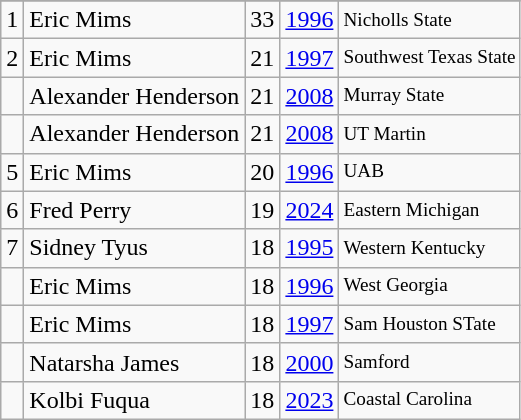<table class="wikitable">
<tr>
</tr>
<tr>
<td>1</td>
<td>Eric Mims</td>
<td>33</td>
<td><a href='#'>1996</a></td>
<td style="font-size:80%;">Nicholls State</td>
</tr>
<tr>
<td>2</td>
<td>Eric Mims</td>
<td>21</td>
<td><a href='#'>1997</a></td>
<td style="font-size:80%;">Southwest Texas State</td>
</tr>
<tr>
<td></td>
<td>Alexander Henderson</td>
<td>21</td>
<td><a href='#'>2008</a></td>
<td style="font-size:80%;">Murray State</td>
</tr>
<tr>
<td></td>
<td>Alexander Henderson</td>
<td>21</td>
<td><a href='#'>2008</a></td>
<td style="font-size:80%;">UT Martin</td>
</tr>
<tr>
<td>5</td>
<td>Eric Mims</td>
<td>20</td>
<td><a href='#'>1996</a></td>
<td style="font-size:80%;">UAB</td>
</tr>
<tr>
<td>6</td>
<td>Fred Perry</td>
<td>19</td>
<td><a href='#'>2024</a></td>
<td style="font-size:80%;">Eastern Michigan</td>
</tr>
<tr>
<td>7</td>
<td>Sidney Tyus</td>
<td>18</td>
<td><a href='#'>1995</a></td>
<td style="font-size:80%;">Western Kentucky</td>
</tr>
<tr>
<td></td>
<td>Eric Mims</td>
<td>18</td>
<td><a href='#'>1996</a></td>
<td style="font-size:80%;">West Georgia</td>
</tr>
<tr>
<td></td>
<td>Eric Mims</td>
<td>18</td>
<td><a href='#'>1997</a></td>
<td style="font-size:80%;">Sam Houston STate</td>
</tr>
<tr>
<td></td>
<td>Natarsha James</td>
<td>18</td>
<td><a href='#'>2000</a></td>
<td style="font-size:80%;">Samford</td>
</tr>
<tr>
<td></td>
<td>Kolbi Fuqua</td>
<td>18</td>
<td><a href='#'>2023</a></td>
<td style="font-size:80%;">Coastal Carolina</td>
</tr>
</table>
